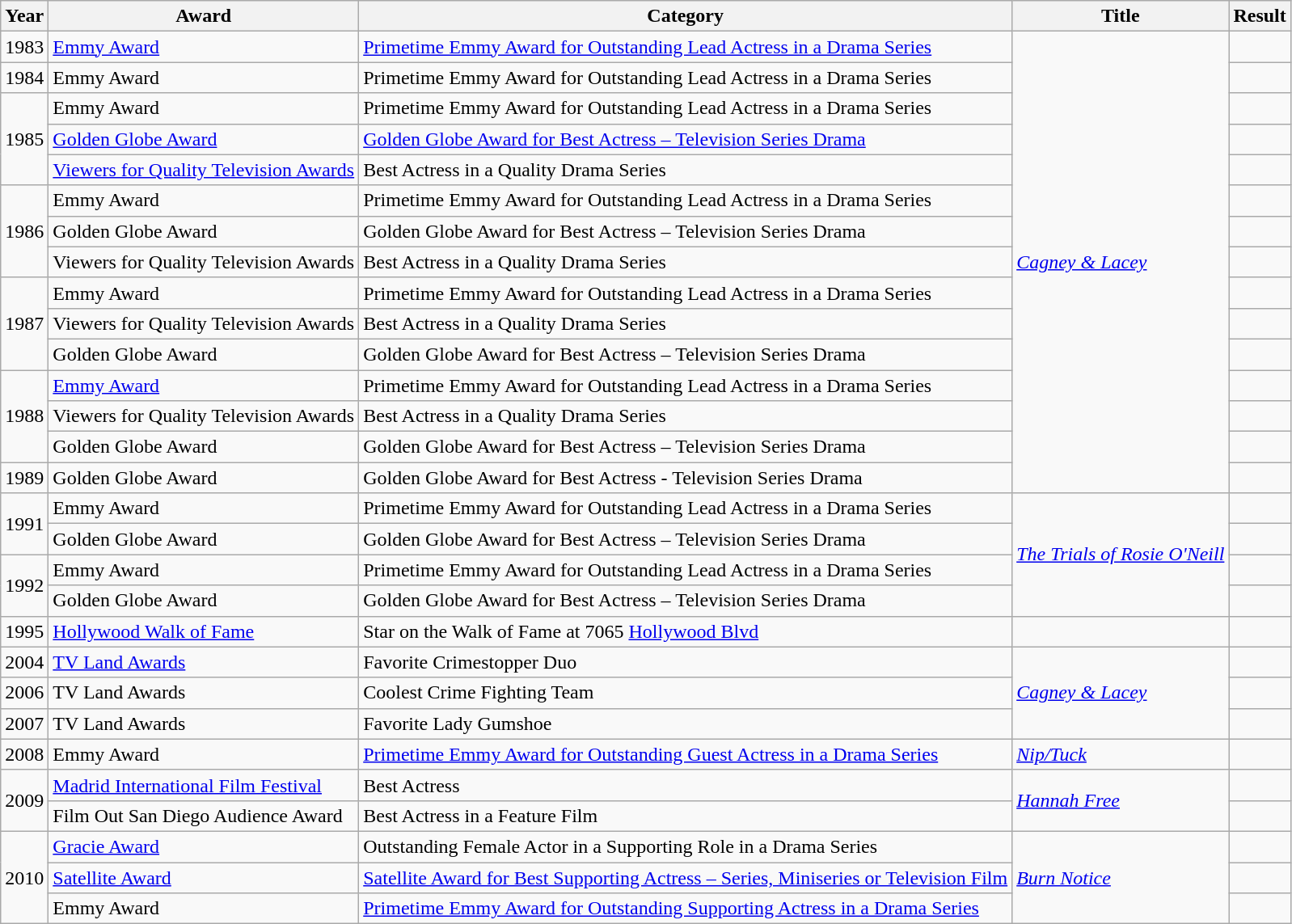<table class="wikitable plainrowheaders sortable">
<tr style="text-align:center;">
<th scope="col">Year</th>
<th scope="col">Award</th>
<th scope="col">Category</th>
<th scope="col">Title</th>
<th scope="col">Result</th>
</tr>
<tr>
<td>1983</td>
<td><a href='#'>Emmy Award</a></td>
<td><a href='#'>Primetime Emmy Award for Outstanding Lead Actress in a Drama Series</a></td>
<td rowspan=15><em><a href='#'>Cagney & Lacey</a></em></td>
<td></td>
</tr>
<tr>
<td>1984</td>
<td>Emmy Award</td>
<td>Primetime Emmy Award for Outstanding Lead Actress in a Drama Series</td>
<td></td>
</tr>
<tr>
<td rowspan=3>1985</td>
<td>Emmy Award</td>
<td>Primetime Emmy Award for Outstanding Lead Actress in a Drama Series</td>
<td></td>
</tr>
<tr>
<td><a href='#'>Golden Globe Award</a></td>
<td><a href='#'>Golden Globe Award for Best Actress – Television Series Drama</a></td>
<td></td>
</tr>
<tr>
<td><a href='#'>Viewers for Quality Television Awards</a></td>
<td>Best Actress in a Quality Drama Series</td>
<td></td>
</tr>
<tr>
<td rowspan=3>1986</td>
<td>Emmy Award</td>
<td>Primetime Emmy Award for Outstanding Lead Actress in a Drama Series</td>
<td></td>
</tr>
<tr>
<td>Golden Globe Award</td>
<td>Golden Globe Award for Best Actress – Television Series Drama</td>
<td></td>
</tr>
<tr>
<td>Viewers for Quality Television Awards</td>
<td>Best Actress in a Quality Drama Series</td>
<td></td>
</tr>
<tr>
<td rowspan=3>1987</td>
<td>Emmy Award</td>
<td>Primetime Emmy Award for Outstanding Lead Actress in a Drama Series</td>
<td></td>
</tr>
<tr>
<td>Viewers for Quality Television Awards</td>
<td>Best Actress in a Quality Drama Series</td>
<td></td>
</tr>
<tr>
<td>Golden Globe Award</td>
<td>Golden Globe Award for Best Actress – Television Series Drama</td>
<td></td>
</tr>
<tr>
<td rowspan=3>1988</td>
<td><a href='#'>Emmy Award</a></td>
<td>Primetime Emmy Award for Outstanding Lead Actress in a Drama Series</td>
<td></td>
</tr>
<tr>
<td>Viewers for Quality Television Awards</td>
<td>Best Actress in a Quality Drama Series</td>
<td></td>
</tr>
<tr>
<td>Golden Globe Award</td>
<td>Golden Globe Award for Best Actress – Television Series Drama</td>
<td></td>
</tr>
<tr>
<td>1989</td>
<td>Golden Globe Award</td>
<td>Golden Globe Award for Best Actress - Television Series Drama</td>
<td></td>
</tr>
<tr>
<td rowspan=2>1991</td>
<td>Emmy Award</td>
<td>Primetime Emmy Award for Outstanding Lead Actress in a Drama Series</td>
<td rowspan=4><em><a href='#'>The Trials of Rosie O'Neill</a></em></td>
<td></td>
</tr>
<tr>
<td>Golden Globe Award</td>
<td>Golden Globe Award for Best Actress – Television Series Drama</td>
<td></td>
</tr>
<tr>
<td rowspan=2>1992</td>
<td>Emmy Award</td>
<td>Primetime Emmy Award for Outstanding Lead Actress in a Drama Series</td>
<td></td>
</tr>
<tr>
<td>Golden Globe Award</td>
<td>Golden Globe Award for Best Actress – Television Series Drama</td>
<td></td>
</tr>
<tr>
<td>1995</td>
<td><a href='#'>Hollywood Walk of Fame</a></td>
<td>Star on the Walk of Fame at 7065 <a href='#'>Hollywood Blvd</a></td>
<td></td>
<td></td>
</tr>
<tr>
<td>2004</td>
<td><a href='#'>TV Land Awards</a></td>
<td>Favorite Crimestopper Duo</td>
<td rowspan=3><em><a href='#'>Cagney & Lacey</a></em></td>
<td></td>
</tr>
<tr>
<td>2006</td>
<td>TV Land Awards</td>
<td>Coolest Crime Fighting Team</td>
<td></td>
</tr>
<tr>
<td>2007</td>
<td>TV Land Awards</td>
<td>Favorite Lady Gumshoe</td>
<td></td>
</tr>
<tr>
<td>2008</td>
<td>Emmy Award</td>
<td><a href='#'>Primetime Emmy Award for Outstanding Guest Actress in a Drama Series</a></td>
<td><em><a href='#'>Nip/Tuck</a></em></td>
<td></td>
</tr>
<tr>
<td rowspan=2>2009</td>
<td><a href='#'>Madrid International Film Festival</a></td>
<td>Best Actress</td>
<td rowspan=2><em><a href='#'>Hannah Free</a></em></td>
<td></td>
</tr>
<tr>
<td>Film Out San Diego Audience Award</td>
<td>Best Actress in a Feature Film</td>
<td></td>
</tr>
<tr>
<td rowspan=3>2010</td>
<td><a href='#'>Gracie Award</a></td>
<td>Outstanding Female Actor in a Supporting Role in a Drama Series</td>
<td rowspan=3><em><a href='#'>Burn Notice</a></em></td>
<td></td>
</tr>
<tr>
<td><a href='#'>Satellite Award</a></td>
<td><a href='#'>Satellite Award for Best Supporting Actress – Series, Miniseries or Television Film</a></td>
<td></td>
</tr>
<tr>
<td>Emmy Award</td>
<td><a href='#'>Primetime Emmy Award for Outstanding Supporting Actress in a Drama Series</a></td>
<td></td>
</tr>
</table>
